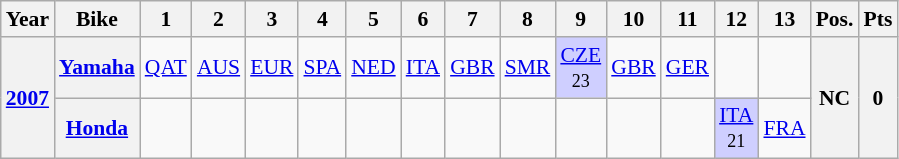<table class="wikitable" style="text-align:center; font-size:90%">
<tr>
<th>Year</th>
<th>Bike</th>
<th>1</th>
<th>2</th>
<th>3</th>
<th>4</th>
<th>5</th>
<th>6</th>
<th>7</th>
<th>8</th>
<th>9</th>
<th>10</th>
<th>11</th>
<th>12</th>
<th>13</th>
<th>Pos.</th>
<th>Pts</th>
</tr>
<tr>
<th rowspan=2><a href='#'>2007</a></th>
<th><a href='#'>Yamaha</a></th>
<td><a href='#'>QAT</a></td>
<td><a href='#'>AUS</a></td>
<td><a href='#'>EUR</a></td>
<td><a href='#'>SPA</a></td>
<td><a href='#'>NED</a></td>
<td><a href='#'>ITA</a></td>
<td><a href='#'>GBR</a></td>
<td><a href='#'>SMR</a></td>
<td style="background:#CFCFFF;"><a href='#'>CZE</a><br><small>23</small></td>
<td><a href='#'>GBR</a></td>
<td><a href='#'>GER</a></td>
<td></td>
<td></td>
<th rowspan=2>NC</th>
<th rowspan=2>0</th>
</tr>
<tr>
<th><a href='#'>Honda</a></th>
<td></td>
<td></td>
<td></td>
<td></td>
<td></td>
<td></td>
<td></td>
<td></td>
<td></td>
<td></td>
<td></td>
<td style="background:#CFCFFF;"><a href='#'>ITA</a><br><small>21</small></td>
<td><a href='#'>FRA</a></td>
</tr>
</table>
